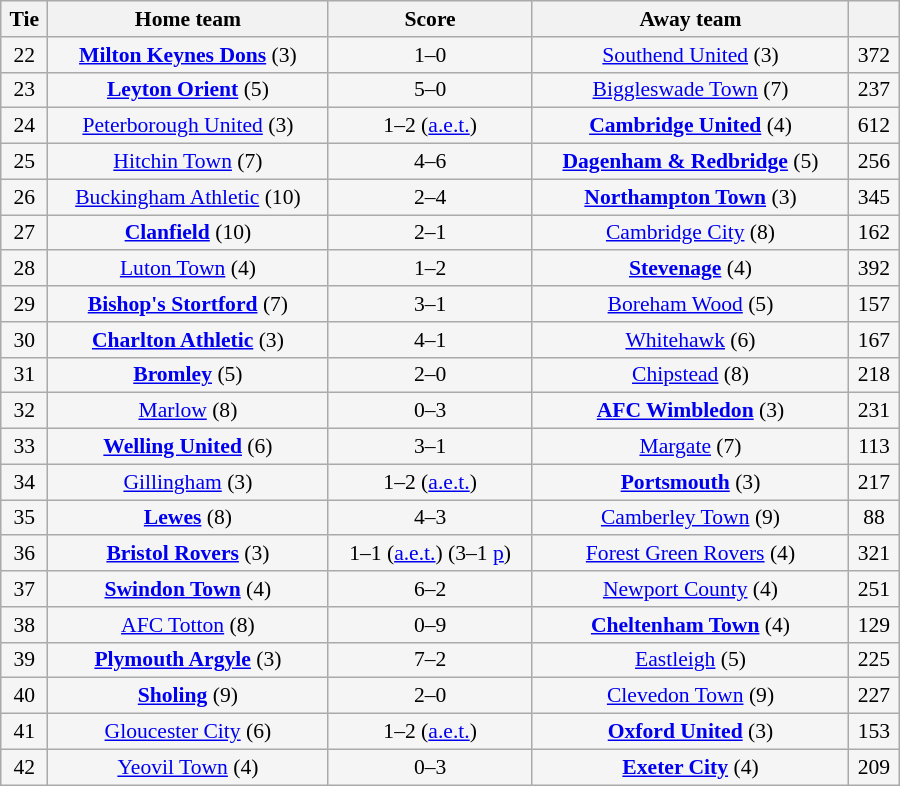<table class="wikitable" style="width: 600px; background:WhiteSmoke; text-align:center; font-size:90%">
<tr>
<th>Tie</th>
<th>Home team</th>
<th>Score</th>
<th>Away team</th>
<th></th>
</tr>
<tr>
<td>22</td>
<td><strong><a href='#'>Milton Keynes Dons</a></strong> (3)</td>
<td>1–0</td>
<td><a href='#'>Southend United</a> (3)</td>
<td>372</td>
</tr>
<tr>
<td>23</td>
<td><strong><a href='#'>Leyton Orient</a></strong> (5)</td>
<td>5–0</td>
<td><a href='#'>Biggleswade Town</a> (7)</td>
<td>237</td>
</tr>
<tr>
<td>24</td>
<td><a href='#'>Peterborough United</a> (3)</td>
<td>1–2 (<a href='#'>a.e.t.</a>)</td>
<td><strong><a href='#'>Cambridge United</a></strong> (4)</td>
<td>612</td>
</tr>
<tr>
<td>25</td>
<td><a href='#'>Hitchin Town</a> (7)</td>
<td>4–6</td>
<td><strong><a href='#'>Dagenham & Redbridge</a></strong> (5)</td>
<td>256</td>
</tr>
<tr>
<td>26</td>
<td><a href='#'>Buckingham Athletic</a> (10)</td>
<td>2–4</td>
<td><strong><a href='#'>Northampton Town</a></strong> (3)</td>
<td>345</td>
</tr>
<tr>
<td>27</td>
<td><strong><a href='#'>Clanfield</a></strong> (10)</td>
<td>2–1</td>
<td><a href='#'>Cambridge City</a> (8)</td>
<td>162</td>
</tr>
<tr>
<td>28</td>
<td><a href='#'>Luton Town</a> (4)</td>
<td>1–2</td>
<td><strong><a href='#'>Stevenage</a></strong> (4)</td>
<td>392</td>
</tr>
<tr>
<td>29</td>
<td><strong><a href='#'>Bishop's Stortford</a></strong> (7)</td>
<td>3–1</td>
<td><a href='#'>Boreham Wood</a> (5)</td>
<td>157</td>
</tr>
<tr>
<td>30</td>
<td><strong><a href='#'>Charlton Athletic</a></strong> (3)</td>
<td>4–1</td>
<td><a href='#'>Whitehawk</a> (6)</td>
<td>167</td>
</tr>
<tr>
<td>31</td>
<td><strong><a href='#'>Bromley</a></strong> (5)</td>
<td>2–0</td>
<td><a href='#'>Chipstead</a> (8)</td>
<td>218</td>
</tr>
<tr>
<td>32</td>
<td><a href='#'>Marlow</a> (8)</td>
<td>0–3</td>
<td><strong><a href='#'>AFC Wimbledon</a></strong> (3)</td>
<td>231</td>
</tr>
<tr>
<td>33</td>
<td><strong><a href='#'>Welling United</a></strong> (6)</td>
<td>3–1</td>
<td><a href='#'>Margate</a> (7)</td>
<td>113</td>
</tr>
<tr>
<td>34</td>
<td><a href='#'>Gillingham</a> (3)</td>
<td>1–2 (<a href='#'>a.e.t.</a>)</td>
<td><strong><a href='#'>Portsmouth</a></strong> (3)</td>
<td>217</td>
</tr>
<tr>
<td>35</td>
<td><strong><a href='#'>Lewes</a></strong> (8)</td>
<td>4–3</td>
<td><a href='#'>Camberley Town</a> (9)</td>
<td>88</td>
</tr>
<tr>
<td>36</td>
<td><strong><a href='#'>Bristol Rovers</a></strong> (3)</td>
<td>1–1 (<a href='#'>a.e.t.</a>) (3–1 <a href='#'>p</a>)</td>
<td><a href='#'>Forest Green Rovers</a> (4)</td>
<td>321</td>
</tr>
<tr>
<td>37</td>
<td><strong><a href='#'>Swindon Town</a></strong> (4)</td>
<td>6–2</td>
<td><a href='#'>Newport County</a> (4)</td>
<td>251</td>
</tr>
<tr>
<td>38</td>
<td><a href='#'>AFC Totton</a> (8)</td>
<td>0–9</td>
<td><strong><a href='#'>Cheltenham Town</a></strong> (4)</td>
<td>129</td>
</tr>
<tr>
<td>39</td>
<td><strong><a href='#'>Plymouth Argyle</a></strong> (3)</td>
<td>7–2</td>
<td><a href='#'>Eastleigh</a> (5)</td>
<td>225</td>
</tr>
<tr>
<td>40</td>
<td><strong><a href='#'>Sholing</a></strong> (9)</td>
<td>2–0</td>
<td><a href='#'>Clevedon Town</a> (9)</td>
<td>227</td>
</tr>
<tr>
<td>41</td>
<td><a href='#'>Gloucester City</a> (6)</td>
<td>1–2 (<a href='#'>a.e.t.</a>)</td>
<td><strong><a href='#'>Oxford United</a></strong> (3)</td>
<td>153</td>
</tr>
<tr>
<td>42</td>
<td><a href='#'>Yeovil Town</a> (4)</td>
<td>0–3</td>
<td><strong><a href='#'>Exeter City</a></strong> (4)</td>
<td>209</td>
</tr>
</table>
